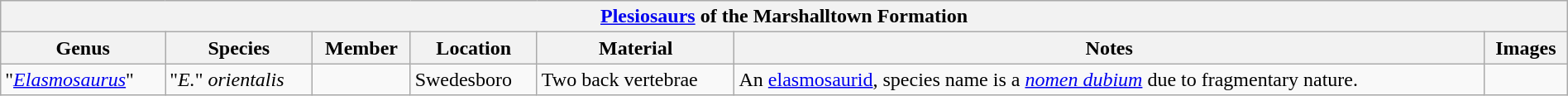<table class="wikitable" align="center" width="100%">
<tr>
<th colspan="8" align="center"><strong><a href='#'>Plesiosaurs</a> of the Marshalltown Formation</strong></th>
</tr>
<tr>
<th>Genus</th>
<th>Species</th>
<th>Member</th>
<th>Location</th>
<th>Material</th>
<th>Notes</th>
<th>Images</th>
</tr>
<tr>
<td>"<em><a href='#'>Elasmosaurus</a></em>"</td>
<td>"<em>E.</em>" <em>orientalis</em></td>
<td></td>
<td>Swedesboro</td>
<td>Two back vertebrae</td>
<td>An <a href='#'>elasmosaurid</a>, species name is a <em><a href='#'>nomen dubium</a></em> due to fragmentary nature.</td>
<td></td>
</tr>
</table>
